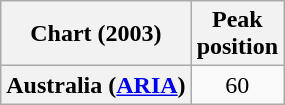<table class="wikitable plainrowheaders">
<tr>
<th scope="col">Chart (2003)</th>
<th scope="col">Peak<br>position</th>
</tr>
<tr>
<th scope="row">Australia (<a href='#'>ARIA</a>)</th>
<td align="center">60</td>
</tr>
</table>
